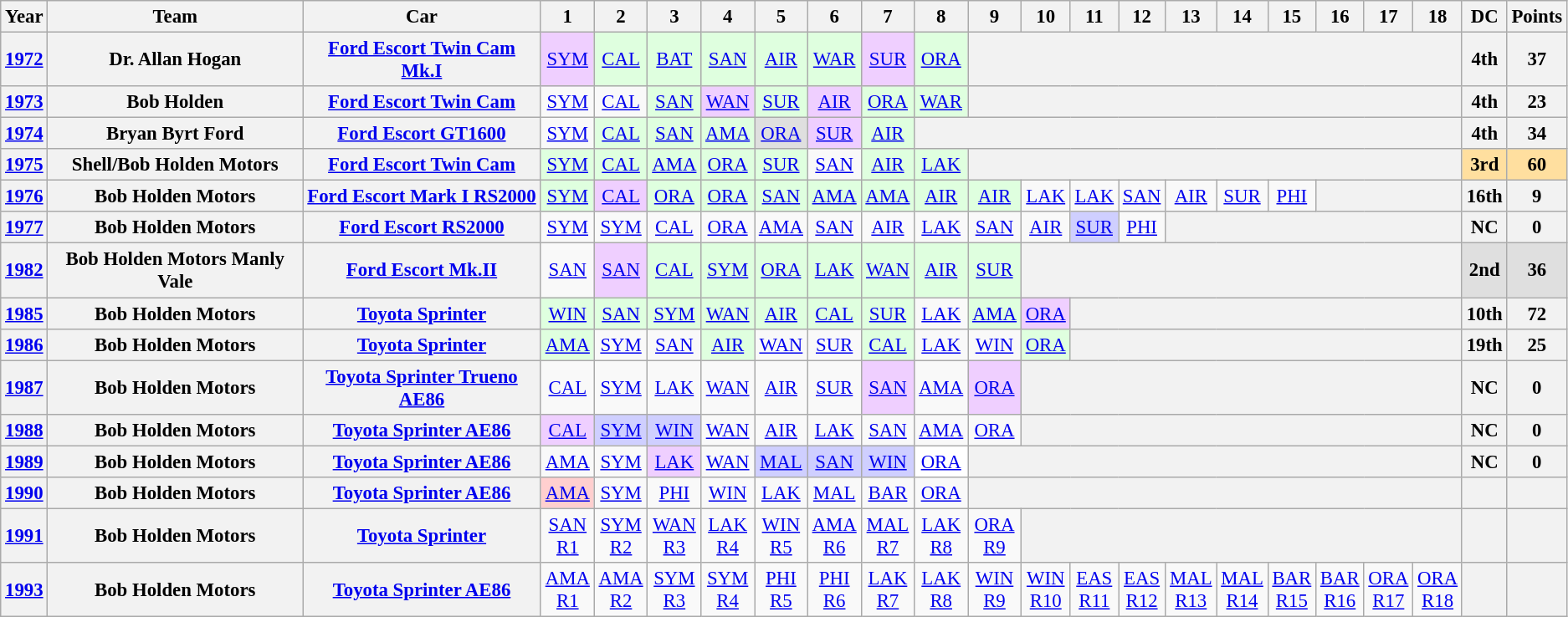<table class="wikitable" style="text-align:center; font-size:95%">
<tr>
<th>Year</th>
<th>Team</th>
<th>Car</th>
<th>1</th>
<th>2</th>
<th>3</th>
<th>4</th>
<th>5</th>
<th>6</th>
<th>7</th>
<th>8</th>
<th>9</th>
<th>10</th>
<th>11</th>
<th>12</th>
<th>13</th>
<th>14</th>
<th>15</th>
<th>16</th>
<th>17</th>
<th>18</th>
<th>DC</th>
<th>Points</th>
</tr>
<tr>
<th><a href='#'>1972</a></th>
<th>Dr. Allan Hogan</th>
<th><a href='#'>Ford Escort Twin Cam Mk.I</a></th>
<td style="background:#efcfff;"><a href='#'>SYM</a><br></td>
<td style="background:#dfffdf;"><a href='#'>CAL</a><br></td>
<td style="background:#dfffdf;"><a href='#'>BAT</a><br></td>
<td style="background:#dfffdf;"><a href='#'>SAN</a><br></td>
<td style="background:#dfffdf;"><a href='#'>AIR</a><br></td>
<td style="background:#dfffdf;"><a href='#'>WAR</a><br></td>
<td style="background:#efcfff;"><a href='#'>SUR</a><br></td>
<td style="background:#dfffdf;"><a href='#'>ORA</a><br></td>
<th colspan=10></th>
<th>4th</th>
<th>37</th>
</tr>
<tr>
<th><a href='#'>1973</a></th>
<th>Bob Holden</th>
<th><a href='#'>Ford Escort Twin Cam</a></th>
<td style="background:#;"><a href='#'>SYM</a><br></td>
<td style="background:#;"><a href='#'>CAL</a><br></td>
<td style="background:#dfffdf;"><a href='#'>SAN</a><br></td>
<td style="background:#efcfff;"><a href='#'>WAN</a><br></td>
<td style="background:#dfffdf;"><a href='#'>SUR</a><br></td>
<td style="background:#efcfff;"><a href='#'>AIR</a><br></td>
<td style="background:#dfffdf;"><a href='#'>ORA</a><br></td>
<td style="background:#dfffdf;"><a href='#'>WAR</a><br></td>
<th colspan=10></th>
<th>4th</th>
<th>23</th>
</tr>
<tr>
<th><a href='#'>1974</a></th>
<th>Bryan Byrt Ford</th>
<th><a href='#'>Ford Escort GT1600</a></th>
<td style="background:#;"><a href='#'>SYM</a><br></td>
<td style="background:#dfffdf;"><a href='#'>CAL</a><br></td>
<td style="background:#dfffdf;"><a href='#'>SAN</a><br></td>
<td style="background:#dfffdf;"><a href='#'>AMA</a><br></td>
<td style="background:#dfdfdf;"><a href='#'>ORA</a><br></td>
<td style="background:#efcfff;"><a href='#'>SUR</a><br></td>
<td style="background:#dfffdf;"><a href='#'>AIR</a><br></td>
<th colspan=11></th>
<th>4th</th>
<th>34</th>
</tr>
<tr>
<th><a href='#'>1975</a></th>
<th>Shell/Bob Holden Motors</th>
<th><a href='#'>Ford Escort Twin Cam</a></th>
<td style="background:#dfffdf;"><a href='#'>SYM</a><br></td>
<td style="background:#dfffdf;"><a href='#'>CAL</a><br></td>
<td style="background:#dfffdf;"><a href='#'>AMA</a><br></td>
<td style="background:#dfffdf;"><a href='#'>ORA</a><br></td>
<td style="background:#dfffdf;"><a href='#'>SUR</a><br></td>
<td style="background:#;"><a href='#'>SAN</a><br></td>
<td style="background:#dfffdf;"><a href='#'>AIR</a><br></td>
<td style="background:#dfffdf;"><a href='#'>LAK</a><br></td>
<th colspan=10></th>
<th style="background:#ffdf9f;">3rd</th>
<th style="background:#ffdf9f;">60</th>
</tr>
<tr>
<th><a href='#'>1976</a></th>
<th>Bob Holden Motors</th>
<th><a href='#'>Ford Escort Mark I RS2000</a></th>
<td style="background:#dfffdf;"><a href='#'>SYM</a><br></td>
<td style="background:#efcfff;"><a href='#'>CAL</a><br></td>
<td style="background:#dfffdf;"><a href='#'>ORA</a><br></td>
<td style="background:#dfffdf;"><a href='#'>ORA</a><br></td>
<td style="background:#dfffdf;"><a href='#'>SAN</a><br></td>
<td style="background:#dfffdf;"><a href='#'>AMA</a><br></td>
<td style="background:#dfffdf;"><a href='#'>AMA</a><br></td>
<td style="background:#dfffdf;"><a href='#'>AIR</a><br></td>
<td style="background:#dfffdf;"><a href='#'>AIR</a><br></td>
<td style="background:#;"><a href='#'>LAK</a><br></td>
<td style="background:#;"><a href='#'>LAK</a><br></td>
<td style="background:#;"><a href='#'>SAN</a><br></td>
<td style="background:#;"><a href='#'>AIR</a><br></td>
<td style="background:#;"><a href='#'>SUR</a><br></td>
<td style="background:#"><a href='#'>PHI</a><br></td>
<th colspan=3></th>
<th>16th</th>
<th>9</th>
</tr>
<tr>
<th><a href='#'>1977</a></th>
<th>Bob Holden Motors</th>
<th><a href='#'>Ford Escort RS2000</a></th>
<td style="background:#;"><a href='#'>SYM</a><br></td>
<td style="background:#;"><a href='#'>SYM</a><br></td>
<td style="background:#;"><a href='#'>CAL</a><br></td>
<td style="background:#;"><a href='#'>ORA</a><br></td>
<td style="background:#;"><a href='#'>AMA</a><br></td>
<td style="background:#;"><a href='#'>SAN</a><br></td>
<td style="background:#;"><a href='#'>AIR</a><br></td>
<td style="background:#;"><a href='#'>LAK</a><br></td>
<td style="background:#;"><a href='#'>SAN</a><br></td>
<td style="background:#;"><a href='#'>AIR</a><br></td>
<td style="background:#cfcfff;"><a href='#'>SUR</a><br></td>
<td style="background:#;"><a href='#'>PHI</a><br></td>
<th colspan=6></th>
<th>NC</th>
<th>0</th>
</tr>
<tr>
<th><a href='#'>1982</a></th>
<th>Bob Holden Motors Manly Vale</th>
<th><a href='#'>Ford Escort Mk.II</a></th>
<td style="background:#;"><a href='#'>SAN</a><br></td>
<td style="background:#efcfff;"><a href='#'>SAN</a><br></td>
<td style="background:#dfffdf;"><a href='#'>CAL</a><br></td>
<td style="background:#dfffdf;"><a href='#'>SYM</a><br></td>
<td style="background:#dfffdf;"><a href='#'>ORA</a><br></td>
<td style="background:#dfffdf;"><a href='#'>LAK</a><br></td>
<td style="background:#dfffdf;"><a href='#'>WAN</a><br></td>
<td style="background:#dfffdf;"><a href='#'>AIR</a><br></td>
<td style="background:#dfffdf;"><a href='#'>SUR</a><br></td>
<th colspan=9></th>
<th style="background:#dfdfdf;">2nd</th>
<th style="background:#dfdfdf;">36</th>
</tr>
<tr>
<th><a href='#'>1985</a></th>
<th>Bob Holden Motors</th>
<th><a href='#'>Toyota Sprinter</a></th>
<td style="background:#dfffdf;"><a href='#'>WIN</a><br></td>
<td style="background:#dfffdf;"><a href='#'>SAN</a><br></td>
<td style="background:#dfffdf;"><a href='#'>SYM</a><br></td>
<td style="background:#dfffdf;"><a href='#'>WAN</a><br></td>
<td style="background:#dfffdf;"><a href='#'>AIR</a><br></td>
<td style="background:#dfffdf;"><a href='#'>CAL</a><br></td>
<td style="background:#dfffdf;"><a href='#'>SUR</a><br></td>
<td style="background:#;"><a href='#'>LAK</a><br></td>
<td style="background:#dfffdf;"><a href='#'>AMA</a><br></td>
<td style="background:#efcfff;"><a href='#'>ORA</a><br></td>
<th colspan=8></th>
<th>10th</th>
<th>72</th>
</tr>
<tr>
<th><a href='#'>1986</a></th>
<th>Bob Holden Motors</th>
<th><a href='#'>Toyota Sprinter</a></th>
<td style="background:#dfffdf;"><a href='#'>AMA</a><br></td>
<td style="background:#;"><a href='#'>SYM</a><br></td>
<td style="background:#;"><a href='#'>SAN</a><br></td>
<td style="background:#dfffdf;"><a href='#'>AIR</a><br></td>
<td style="background:#;"><a href='#'>WAN</a><br></td>
<td style="background:#;"><a href='#'>SUR</a><br></td>
<td style="background:#dfffdf;"><a href='#'>CAL</a><br></td>
<td style="background:#;"><a href='#'>LAK</a><br></td>
<td style="background:#;"><a href='#'>WIN</a><br></td>
<td style="background:#dfffdf;"><a href='#'>ORA</a><br></td>
<th colspan=8></th>
<th>19th</th>
<th>25</th>
</tr>
<tr>
<th><a href='#'>1987</a></th>
<th>Bob Holden Motors</th>
<th><a href='#'>Toyota Sprinter Trueno AE86</a></th>
<td style="background:#;"><a href='#'>CAL</a><br></td>
<td style="background:#;"><a href='#'>SYM</a><br></td>
<td style="background:#;"><a href='#'>LAK</a><br></td>
<td style="background:#;"><a href='#'>WAN</a><br></td>
<td style="background:#;"><a href='#'>AIR</a><br></td>
<td style="background:#;"><a href='#'>SUR</a><br></td>
<td style="background:#efcfff;"><a href='#'>SAN</a><br></td>
<td style="background:#;"><a href='#'>AMA</a><br></td>
<td style="background:#efcfff;"><a href='#'>ORA</a><br></td>
<th colspan=9></th>
<th>NC</th>
<th>0</th>
</tr>
<tr>
<th><a href='#'>1988</a></th>
<th>Bob Holden Motors</th>
<th><a href='#'>Toyota Sprinter AE86</a></th>
<td style="background:#efcfff;"><a href='#'>CAL</a><br></td>
<td style="background:#cfcfff;"><a href='#'>SYM</a><br></td>
<td style="background:#cfcfff;"><a href='#'>WIN</a><br></td>
<td style="background:#;"><a href='#'>WAN</a><br></td>
<td style="background:#;"><a href='#'>AIR</a><br></td>
<td style="background:#;"><a href='#'>LAK</a><br></td>
<td style="background:#;"><a href='#'>SAN</a><br></td>
<td style="background:#;"><a href='#'>AMA</a><br></td>
<td style="background:#;"><a href='#'>ORA</a><br></td>
<th colspan=9></th>
<th>NC</th>
<th>0</th>
</tr>
<tr>
<th><a href='#'>1989</a></th>
<th>Bob Holden Motors</th>
<th><a href='#'>Toyota Sprinter AE86</a></th>
<td style="background:#;"><a href='#'>AMA</a><br></td>
<td style="background:#;"><a href='#'>SYM</a><br></td>
<td style="background:#efcfff;"><a href='#'>LAK</a><br></td>
<td style="background:#;"><a href='#'>WAN</a><br></td>
<td style="background:#cfcfff;"><a href='#'>MAL</a><br></td>
<td style="background:#cfcfff;"><a href='#'>SAN</a><br></td>
<td style="background:#cfcfff;"><a href='#'>WIN</a><br></td>
<td style="background:#ffffff;"><a href='#'>ORA</a><br></td>
<th colspan=10></th>
<th>NC</th>
<th>0</th>
</tr>
<tr>
<th><a href='#'>1990</a></th>
<th>Bob Holden Motors</th>
<th><a href='#'>Toyota Sprinter AE86</a></th>
<td style="background:#ffcfcf;"><a href='#'>AMA</a><br></td>
<td style="background:#;"><a href='#'>SYM</a><br></td>
<td style="background:#;"><a href='#'>PHI</a><br></td>
<td style="background:#;"><a href='#'>WIN</a><br></td>
<td style="background:#;"><a href='#'>LAK</a><br></td>
<td style="background:#;"><a href='#'>MAL</a><br></td>
<td style="background:#;"><a href='#'>BAR</a><br></td>
<td style="background:#;"><a href='#'>ORA</a><br></td>
<th colspan=10></th>
<th></th>
<th></th>
</tr>
<tr>
<th><a href='#'>1991</a></th>
<th>Bob Holden Motors</th>
<th><a href='#'>Toyota Sprinter</a></th>
<td style="background: #"><a href='#'>SAN<br>R1</a><br></td>
<td style="background: #"><a href='#'>SYM<br>R2</a><br></td>
<td style="background: #"><a href='#'>WAN<br>R3</a><br></td>
<td style="background: #"><a href='#'>LAK<br>R4</a><br></td>
<td style="background: #"><a href='#'>WIN<br>R5</a><br></td>
<td style="background: #"><a href='#'>AMA<br>R6</a><br></td>
<td style="background: #"><a href='#'>MAL<br>R7</a><br></td>
<td style="background: #"><a href='#'>LAK<br>R8</a><br></td>
<td style="background: #"><a href='#'>ORA<br>R9</a><br></td>
<th colspan=9></th>
<th></th>
<th></th>
</tr>
<tr>
<th><a href='#'>1993</a></th>
<th>Bob Holden Motors</th>
<th><a href='#'>Toyota Sprinter AE86</a></th>
<td style="background:#;"><a href='#'>AMA<br>R1</a><br></td>
<td style="background:#;"><a href='#'>AMA<br>R2</a><br></td>
<td style="background:#;"><a href='#'>SYM<br>R3</a><br></td>
<td style="background:#;"><a href='#'>SYM<br>R4</a><br></td>
<td style="background:#;"><a href='#'>PHI<br>R5</a><br></td>
<td style="background:#;"><a href='#'>PHI<br>R6</a><br></td>
<td style="background:#;"><a href='#'>LAK<br>R7</a><br></td>
<td style="background:#;"><a href='#'>LAK<br>R8</a><br></td>
<td style="background:#;"><a href='#'>WIN<br>R9</a><br></td>
<td style="background:#;"><a href='#'>WIN<br>R10</a><br></td>
<td style="background:#;"><a href='#'>EAS<br>R11</a><br></td>
<td style="background:#;"><a href='#'>EAS<br>R12</a><br></td>
<td style="background:#;"><a href='#'>MAL<br>R13</a><br></td>
<td style="background:#;"><a href='#'>MAL<br>R14</a><br></td>
<td style="background:#;"><a href='#'>BAR<br>R15</a><br></td>
<td style="background:#;"><a href='#'>BAR<br>R16</a><br></td>
<td style="background:#;"><a href='#'>ORA<br>R17</a><br></td>
<td style="background:#;"><a href='#'>ORA<br>R18</a><br></td>
<th></th>
<th></th>
</tr>
</table>
